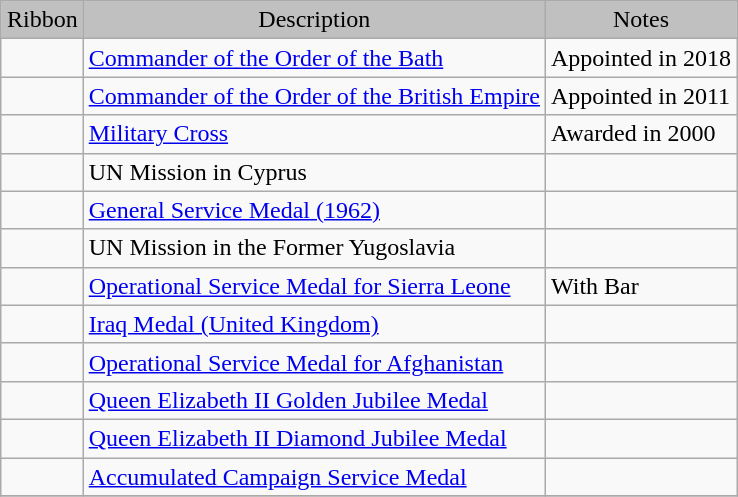<table class="wikitable" style="margin:1em auto;">
<tr style="background:silver;" align="center">
<td>Ribbon</td>
<td>Description</td>
<td>Notes</td>
</tr>
<tr>
<td></td>
<td><a href='#'>Commander of the Order of the Bath</a></td>
<td>Appointed in 2018</td>
</tr>
<tr>
<td></td>
<td><a href='#'>Commander of the Order of the British Empire</a></td>
<td>Appointed in 2011</td>
</tr>
<tr>
<td></td>
<td><a href='#'>Military Cross</a></td>
<td>Awarded in 2000</td>
</tr>
<tr>
<td></td>
<td>UN Mission in Cyprus</td>
</tr>
<tr>
<td></td>
<td><a href='#'>General Service Medal (1962)</a></td>
<td></td>
</tr>
<tr>
<td></td>
<td>UN Mission in the Former Yugoslavia</td>
<td></td>
</tr>
<tr>
<td></td>
<td><a href='#'>Operational Service Medal for Sierra Leone</a></td>
<td>With Bar</td>
</tr>
<tr>
<td></td>
<td><a href='#'>Iraq Medal (United Kingdom)</a></td>
<td></td>
</tr>
<tr>
<td></td>
<td><a href='#'>Operational Service Medal for Afghanistan</a></td>
<td></td>
</tr>
<tr>
<td></td>
<td><a href='#'>Queen Elizabeth II Golden Jubilee Medal</a></td>
<td></td>
</tr>
<tr>
<td></td>
<td><a href='#'>Queen Elizabeth II Diamond Jubilee Medal</a></td>
<td></td>
</tr>
<tr>
<td></td>
<td><a href='#'>Accumulated Campaign Service Medal</a></td>
<td></td>
</tr>
<tr>
</tr>
</table>
